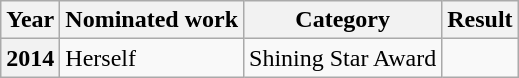<table class="wikitable plainrowheaders">
<tr>
<th scope="col">Year</th>
<th scope="col">Nominated work</th>
<th scope="col">Category</th>
<th scope="col">Result</th>
</tr>
<tr>
<th scope="row" style="text-align:center;">2014</th>
<td>Herself</td>
<td>Shining Star Award</td>
<td></td>
</tr>
</table>
